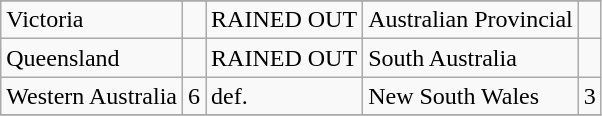<table class="wikitable">
<tr>
</tr>
<tr>
<td>Victoria</td>
<td></td>
<td>RAINED OUT</td>
<td>Australian Provincial</td>
<td></td>
</tr>
<tr>
<td>Queensland</td>
<td></td>
<td>RAINED OUT</td>
<td>South Australia</td>
<td></td>
</tr>
<tr>
<td>Western Australia</td>
<td>6</td>
<td>def.</td>
<td>New South Wales</td>
<td>3</td>
</tr>
<tr>
</tr>
</table>
